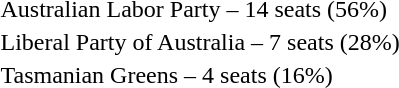<table border=0>
<tr>
<td width=20 > </td>
<td>Australian Labor Party – 14 seats (56%)</td>
</tr>
<tr>
<td> </td>
<td>Liberal Party of Australia – 7 seats (28%)</td>
</tr>
<tr>
<td> </td>
<td>Tasmanian Greens – 4 seats (16%)</td>
</tr>
</table>
